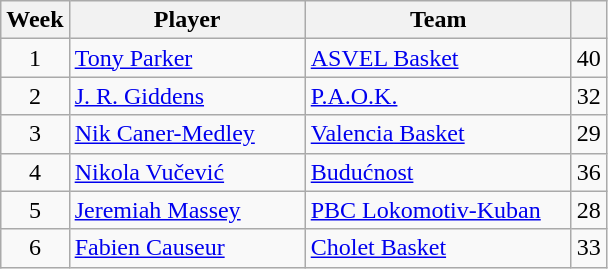<table class="wikitable sortable" style="text-align: center;">
<tr>
<th align="center">Week</th>
<th align="center" width=150>Player</th>
<th align="center" width=170>Team</th>
<th align="center"></th>
</tr>
<tr>
<td>1</td>
<td align="left"> <a href='#'>Tony Parker</a></td>
<td align="left"> <a href='#'>ASVEL Basket</a></td>
<td>40</td>
</tr>
<tr>
<td>2</td>
<td align="left"> <a href='#'>J. R. Giddens</a></td>
<td align="left"> <a href='#'>P.A.O.K.</a></td>
<td>32</td>
</tr>
<tr>
<td>3</td>
<td align="left"> <a href='#'>Nik Caner-Medley</a></td>
<td align="left"> <a href='#'>Valencia Basket</a></td>
<td>29</td>
</tr>
<tr>
<td>4</td>
<td align="left"> <a href='#'>Nikola Vučević</a></td>
<td align="left"> <a href='#'>Budućnost</a></td>
<td>36</td>
</tr>
<tr>
<td>5</td>
<td align="left"> <a href='#'>Jeremiah Massey</a></td>
<td align="left"> <a href='#'>PBC Lokomotiv-Kuban</a></td>
<td>28</td>
</tr>
<tr>
<td>6</td>
<td align="left"> <a href='#'>Fabien Causeur</a></td>
<td align="left"> <a href='#'>Cholet Basket</a></td>
<td>33</td>
</tr>
</table>
